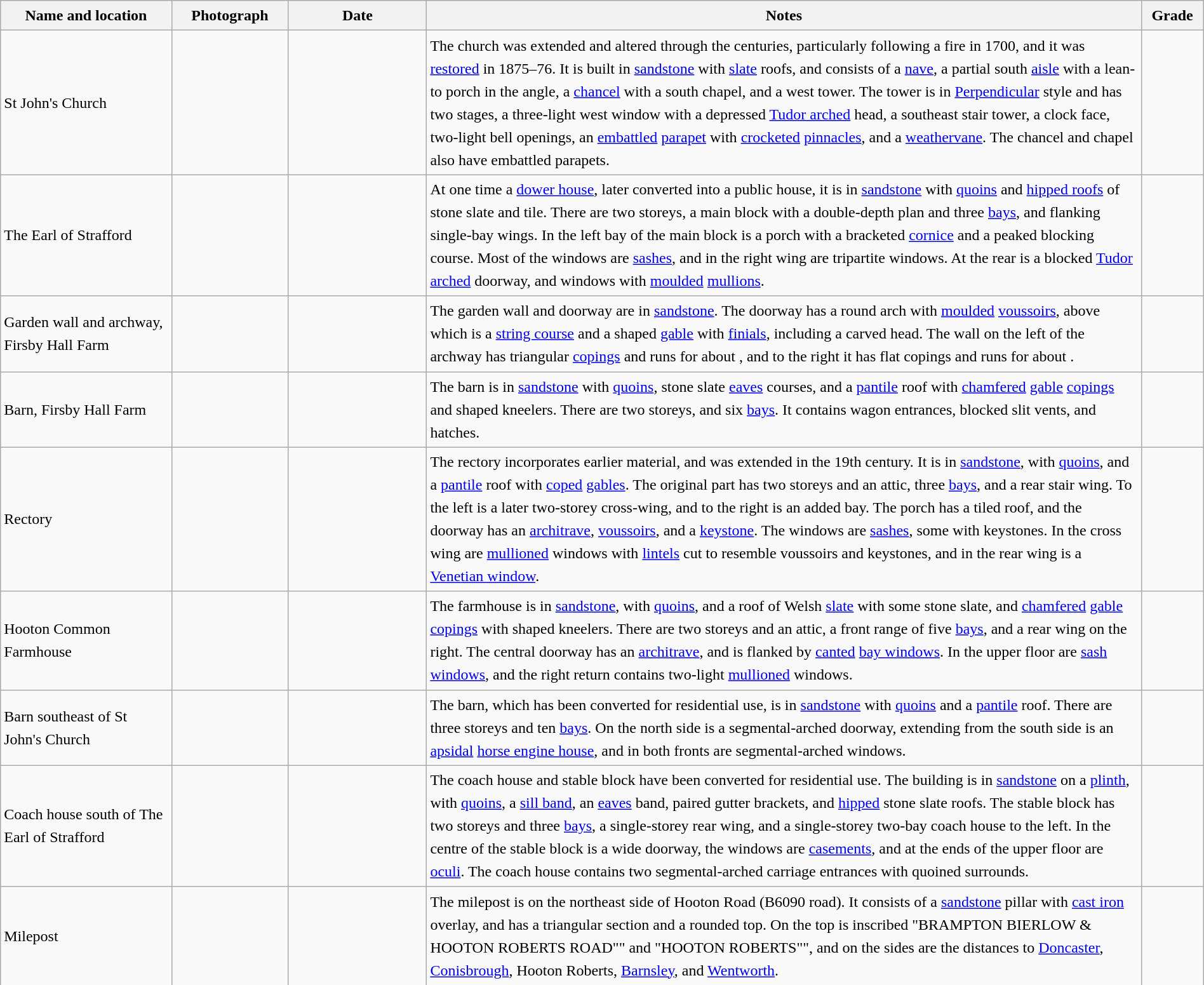<table class="wikitable sortable plainrowheaders" style="width:100%; border:0; text-align:left; line-height:150%;">
<tr>
<th scope="col"  style="width:150px">Name and location</th>
<th scope="col"  style="width:100px" class="unsortable">Photograph</th>
<th scope="col"  style="width:120px">Date</th>
<th scope="col"  style="width:650px" class="unsortable">Notes</th>
<th scope="col"  style="width:50px">Grade</th>
</tr>
<tr>
<td>St John's Church<br><small></small></td>
<td></td>
<td align="center"></td>
<td>The church was extended and altered through the centuries, particularly following a fire in 1700, and it was <a href='#'>restored</a> in 1875–76.  It is built in <a href='#'>sandstone</a> with <a href='#'>slate</a> roofs, and consists of a <a href='#'>nave</a>, a partial south <a href='#'>aisle</a> with a lean-to porch in the angle, a <a href='#'>chancel</a> with a south chapel, and a west tower.  The tower is in <a href='#'>Perpendicular</a> style and has two stages, a three-light west window with a depressed <a href='#'>Tudor arched</a> head, a southeast stair tower, a clock face, two-light bell openings, an <a href='#'>embattled</a> <a href='#'>parapet</a> with <a href='#'>crocketed</a> <a href='#'>pinnacles</a>, and a <a href='#'>weathervane</a>.  The chancel and chapel also have embattled parapets.</td>
<td align="center" ></td>
</tr>
<tr>
<td>The Earl of Strafford<br><small></small></td>
<td></td>
<td align="center"></td>
<td>At one time a <a href='#'>dower house</a>, later converted into a public house, it is in <a href='#'>sandstone</a> with <a href='#'>quoins</a> and <a href='#'>hipped roofs</a> of stone slate and tile.  There are two storeys, a main block with a double-depth plan and three <a href='#'>bays</a>, and flanking single-bay wings.  In the left bay of the main block is a porch with a bracketed <a href='#'>cornice</a> and a peaked blocking course.  Most of the windows are <a href='#'>sashes</a>, and in the right wing are tripartite windows.  At the rear is a blocked <a href='#'>Tudor arched</a> doorway, and windows with <a href='#'>moulded</a> <a href='#'>mullions</a>.</td>
<td align="center" ></td>
</tr>
<tr>
<td>Garden wall and archway,<br>Firsby Hall Farm<br><small></small></td>
<td></td>
<td align="center"></td>
<td>The garden wall and doorway are in <a href='#'>sandstone</a>.  The doorway has a round arch with <a href='#'>moulded</a> <a href='#'>voussoirs</a>, above which is a <a href='#'>string course</a> and a shaped <a href='#'>gable</a> with <a href='#'>finials</a>, including a carved head.  The wall on the left of the archway has triangular <a href='#'>copings</a> and runs for about , and to the right it has flat copings and runs for about .</td>
<td align="center" ></td>
</tr>
<tr>
<td>Barn, Firsby Hall Farm<br><small></small></td>
<td></td>
<td align="center"></td>
<td>The barn is in <a href='#'>sandstone</a> with <a href='#'>quoins</a>, stone slate <a href='#'>eaves</a> courses, and a <a href='#'>pantile</a> roof with <a href='#'>chamfered</a> <a href='#'>gable</a> <a href='#'>copings</a> and shaped kneelers.  There are two storeys, and six <a href='#'>bays</a>.  It contains wagon entrances, blocked slit vents, and hatches.</td>
<td align="center" ></td>
</tr>
<tr>
<td>Rectory<br><small></small></td>
<td></td>
<td align="center"></td>
<td>The rectory incorporates earlier material, and was extended in the 19th century.  It is in <a href='#'>sandstone</a>, with <a href='#'>quoins</a>, and a <a href='#'>pantile</a> roof with <a href='#'>coped</a> <a href='#'>gables</a>.  The original part has two storeys and an attic, three <a href='#'>bays</a>, and a rear stair wing.  To the left is a later two-storey cross-wing, and to the right is an added bay.  The porch has a tiled roof, and the doorway has an <a href='#'>architrave</a>, <a href='#'>voussoirs</a>, and a <a href='#'>keystone</a>.  The windows are <a href='#'>sashes</a>, some with keystones.  In the cross wing are <a href='#'>mullioned</a> windows with <a href='#'>lintels</a> cut to resemble voussoirs and keystones, and in the rear wing is a <a href='#'>Venetian window</a>.</td>
<td align="center" ></td>
</tr>
<tr>
<td>Hooton Common Farmhouse<br><small></small></td>
<td></td>
<td align="center"></td>
<td>The farmhouse is in <a href='#'>sandstone</a>, with <a href='#'>quoins</a>, and a roof of Welsh <a href='#'>slate</a> with some stone slate, and <a href='#'>chamfered</a> <a href='#'>gable</a> <a href='#'>copings</a> with shaped kneelers.  There are two storeys and an attic, a front range of five <a href='#'>bays</a>, and a rear wing on the right.  The central doorway has an <a href='#'>architrave</a>, and is flanked by <a href='#'>canted</a> <a href='#'>bay windows</a>.  In the upper floor are <a href='#'>sash windows</a>, and the right return contains two-light <a href='#'>mullioned</a> windows.</td>
<td align="center" ></td>
</tr>
<tr>
<td>Barn southeast of St John's Church<br><small></small></td>
<td></td>
<td align="center"></td>
<td>The barn, which has been converted for residential use, is in <a href='#'>sandstone</a> with <a href='#'>quoins</a> and a <a href='#'>pantile</a> roof.  There are three storeys and ten <a href='#'>bays</a>.  On the north side is a segmental-arched doorway, extending from the south side is an <a href='#'>apsidal</a> <a href='#'>horse engine house</a>, and in both fronts are segmental-arched windows.</td>
<td align="center" ></td>
</tr>
<tr>
<td>Coach house south of The Earl of Strafford<br><small></small></td>
<td></td>
<td align="center"></td>
<td>The coach house and stable block have been converted for residential use.  The building is in <a href='#'>sandstone</a> on a <a href='#'>plinth</a>, with <a href='#'>quoins</a>, a <a href='#'>sill band</a>, an <a href='#'>eaves</a> band, paired gutter brackets, and <a href='#'>hipped</a> stone slate roofs.  The stable block has two storeys and three <a href='#'>bays</a>, a single-storey rear wing, and a single-storey two-bay coach house to the left.  In the centre of the stable block is a wide doorway, the windows are <a href='#'>casements</a>, and at the ends of the upper floor are <a href='#'>oculi</a>.  The coach house contains two segmental-arched carriage entrances with quoined surrounds.</td>
<td align="center" ></td>
</tr>
<tr>
<td>Milepost<br><small></small></td>
<td></td>
<td align="center"></td>
<td>The milepost is on the northeast side of Hooton Road (B6090 road).  It consists of a <a href='#'>sandstone</a> pillar with <a href='#'>cast iron</a> overlay, and has a triangular section and a rounded top.  On the top is inscribed "BRAMPTON BIERLOW & HOOTON ROBERTS ROAD"" and "HOOTON ROBERTS"", and on the sides are the distances to <a href='#'>Doncaster</a>, <a href='#'>Conisbrough</a>, Hooton Roberts, <a href='#'>Barnsley</a>, and <a href='#'>Wentworth</a>.</td>
<td align="center" ></td>
</tr>
<tr>
</tr>
</table>
